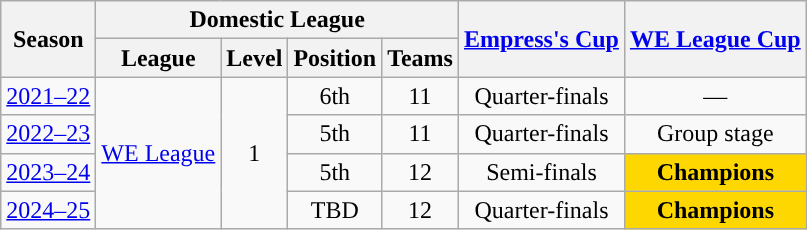<table class="wikitable" style="text-align:center;">
<tr style="background:#f0f6fa;">
<th rowspan="2"><strong>Season</strong></th>
<th colspan="4"><strong>Domestic League</strong></th>
<th rowspan="2"><strong><a href='#'>Empress's Cup</a></strong></th>
<th rowspan="2"><strong><a href='#'>WE League Cup</a></strong></th>
</tr>
<tr>
<th>League</th>
<th>Level</th>
<th>Position</th>
<th>Teams</th>
</tr>
<tr>
<td><a href='#'>2021–22</a></td>
<td rowspan="4"><a href='#'>WE League</a></td>
<td rowspan="4">1</td>
<td>6th</td>
<td>11</td>
<td>Quarter-finals</td>
<td>—</td>
</tr>
<tr>
<td><a href='#'>2022–23</a></td>
<td>5th</td>
<td>11</td>
<td>Quarter-finals</td>
<td>Group stage</td>
</tr>
<tr>
<td><a href='#'>2023–24</a></td>
<td>5th</td>
<td>12</td>
<td>Semi-finals</td>
<td bgcolor="gold"><strong>Champions</strong></td>
</tr>
<tr>
<td><a href='#'>2024–25</a></td>
<td>TBD</td>
<td>12</td>
<td>Quarter-finals</td>
<td bgcolor="gold"><strong>Champions</strong></td>
</tr>
</table>
